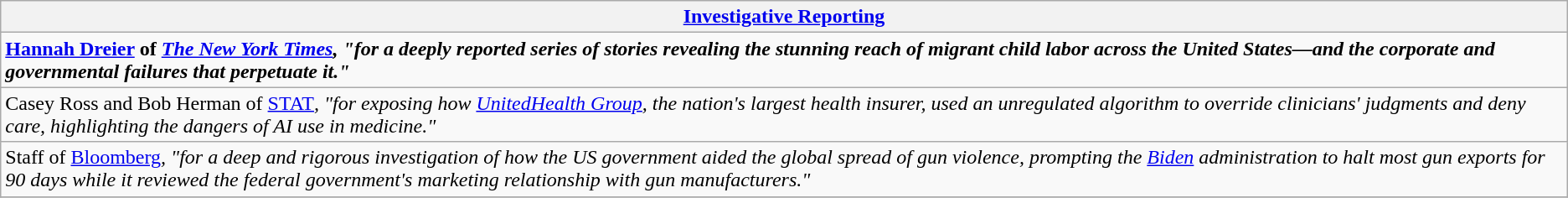<table class="wikitable" style="float:left; float:none;">
<tr>
<th><a href='#'>Investigative Reporting</a></th>
</tr>
<tr>
<td><strong><a href='#'>Hannah Dreier</a> of <em><a href='#'>The New York Times</a><strong><em>, "for a deeply reported series of stories revealing the stunning reach of migrant child labor across the United States—and the corporate and governmental failures that perpetuate it."</td>
</tr>
<tr>
<td>Casey Ross and Bob Herman of </em><a href='#'>STAT</a><em>, "for exposing how <a href='#'>UnitedHealth Group</a>, the nation's largest health insurer, used an unregulated algorithm to override clinicians' judgments and deny care, highlighting the dangers of AI use in medicine."</td>
</tr>
<tr>
<td>Staff of </em><a href='#'>Bloomberg</a><em>, "for a deep and rigorous investigation of how the US government aided the global spread of gun violence, prompting the <a href='#'>Biden</a> administration to halt most gun exports for 90 days while it reviewed the federal government's marketing relationship with gun manufacturers."</td>
</tr>
<tr>
</tr>
</table>
